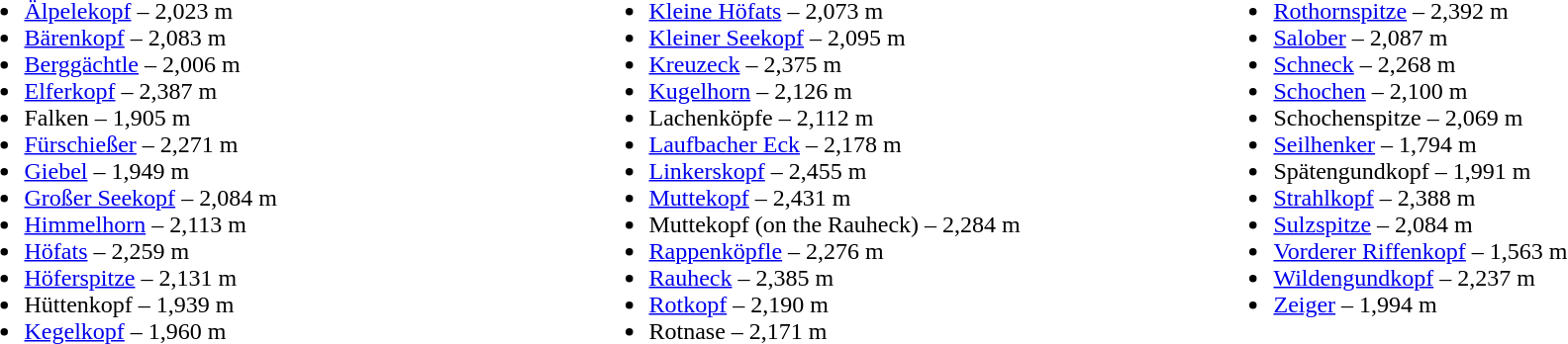<table width="100%">
<tr valign=top>
<td style="width:33%"><br><ul><li><a href='#'>Älpelekopf</a> – 2,023 m</li><li><a href='#'>Bärenkopf</a> – 2,083 m</li><li><a href='#'>Berggächtle</a> – 2,006 m</li><li><a href='#'>Elferkopf</a> – 2,387 m</li><li>Falken – 1,905 m</li><li><a href='#'>Fürschießer</a> – 2,271 m</li><li><a href='#'>Giebel</a> – 1,949 m</li><li><a href='#'>Großer Seekopf</a> – 2,084 m</li><li><a href='#'>Himmelhorn</a> – 2,113 m</li><li><a href='#'>Höfats</a> – 2,259 m</li><li><a href='#'>Höferspitze</a> – 2,131 m</li><li>Hüttenkopf – 1,939 m</li><li><a href='#'>Kegelkopf</a> – 1,960 m</li></ul></td>
<td style="width:33%"><br><ul><li><a href='#'>Kleine Höfats</a> – 2,073 m</li><li><a href='#'>Kleiner Seekopf</a> – 2,095 m</li><li><a href='#'>Kreuzeck</a> – 2,375 m</li><li><a href='#'>Kugelhorn</a> – 2,126 m</li><li>Lachenköpfe – 2,112 m</li><li><a href='#'>Laufbacher Eck</a> – 2,178 m</li><li><a href='#'>Linkerskopf</a> – 2,455 m</li><li><a href='#'>Muttekopf</a> – 2,431 m</li><li>Muttekopf (on the Rauheck) – 2,284 m</li><li><a href='#'>Rappenköpfle</a> – 2,276 m</li><li><a href='#'>Rauheck</a> – 2,385 m</li><li><a href='#'>Rotkopf</a> – 2,190 m</li><li>Rotnase – 2,171 m</li></ul></td>
<td style="width:33%"><br><ul><li><a href='#'>Rothornspitze</a> – 2,392 m</li><li><a href='#'>Salober</a> – 2,087 m</li><li><a href='#'>Schneck</a> – 2,268 m</li><li><a href='#'>Schochen</a> – 2,100 m</li><li>Schochenspitze – 2,069 m</li><li><a href='#'>Seilhenker</a> – 1,794 m</li><li>Spätengundkopf – 1,991 m</li><li><a href='#'>Strahlkopf</a> – 2,388 m</li><li><a href='#'>Sulzspitze</a> – 2,084 m</li><li><a href='#'>Vorderer Riffenkopf</a> – 1,563 m</li><li><a href='#'>Wildengundkopf</a> – 2,237 m</li><li><a href='#'>Zeiger</a> – 1,994 m</li></ul></td>
</tr>
</table>
